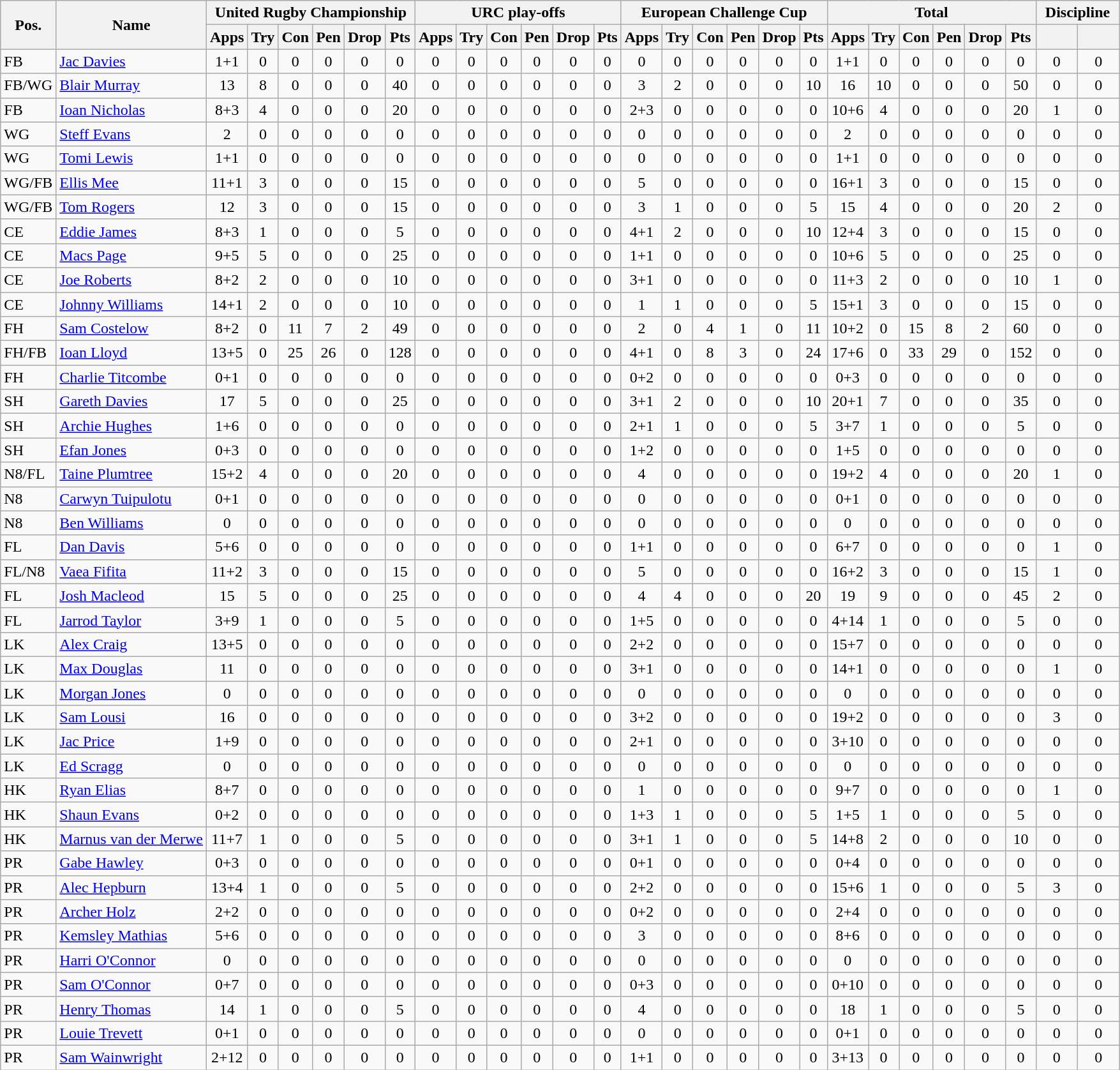<table class="wikitable" style="text-align:center">
<tr>
<th rowspan="2">Pos.</th>
<th rowspan="2">Name</th>
<th colspan="6" style="width:100px">United Rugby Championship</th>
<th colspan="6" style="width:100px">URC play-offs</th>
<th colspan="6" style="width:100px">European Challenge Cup</th>
<th colspan="6" style="width:100px">Total</th>
<th colspan="2" style="width:80px">Discipline</th>
</tr>
<tr>
<th width="10">Apps</th>
<th width="10">Try</th>
<th width="10">Con</th>
<th width="10">Pen</th>
<th width="10">Drop</th>
<th width="10">Pts</th>
<th width="10">Apps</th>
<th width="10">Try</th>
<th width="10">Con</th>
<th width="10">Pen</th>
<th width="10">Drop</th>
<th width="10">Pts</th>
<th width="10">Apps</th>
<th width="10">Try</th>
<th width="10">Con</th>
<th width="10">Pen</th>
<th width="10">Drop</th>
<th width="10">Pts</th>
<th width="10">Apps</th>
<th width="10">Try</th>
<th width="10">Con</th>
<th width="10">Pen</th>
<th width="10">Drop</th>
<th width="10">Pts</th>
<th></th>
<th></th>
</tr>
<tr>
<td align="left">FB</td>
<td align="left"> <a href='#'>Jac Davies</a></td>
<td>1+1</td>
<td>0</td>
<td>0</td>
<td>0</td>
<td>0</td>
<td>0</td>
<td>0</td>
<td>0</td>
<td>0</td>
<td>0</td>
<td>0</td>
<td>0</td>
<td>0</td>
<td>0</td>
<td>0</td>
<td>0</td>
<td>0</td>
<td>0</td>
<td>1+1</td>
<td>0</td>
<td>0</td>
<td>0</td>
<td>0</td>
<td>0</td>
<td>0</td>
<td>0</td>
</tr>
<tr>
<td align="left">FB/WG</td>
<td align="left"> <a href='#'>Blair Murray</a></td>
<td>13</td>
<td>8</td>
<td>0</td>
<td>0</td>
<td>0</td>
<td>40</td>
<td>0</td>
<td>0</td>
<td>0</td>
<td>0</td>
<td>0</td>
<td>0</td>
<td>3</td>
<td>2</td>
<td>0</td>
<td>0</td>
<td>0</td>
<td>10</td>
<td>16</td>
<td>10</td>
<td>0</td>
<td>0</td>
<td>0</td>
<td>50</td>
<td>0</td>
<td>0</td>
</tr>
<tr>
<td align="left">FB</td>
<td align="left"> <a href='#'>Ioan Nicholas</a></td>
<td>8+3</td>
<td>4</td>
<td>0</td>
<td>0</td>
<td>0</td>
<td>20</td>
<td>0</td>
<td>0</td>
<td>0</td>
<td>0</td>
<td>0</td>
<td>0</td>
<td>2+3</td>
<td>0</td>
<td>0</td>
<td>0</td>
<td>0</td>
<td>0</td>
<td>10+6</td>
<td>4</td>
<td>0</td>
<td>0</td>
<td>0</td>
<td>20</td>
<td>1</td>
<td>0</td>
</tr>
<tr>
<td align="left">WG</td>
<td align="left"> <a href='#'>Steff Evans</a></td>
<td>2</td>
<td>0</td>
<td>0</td>
<td>0</td>
<td>0</td>
<td>0</td>
<td>0</td>
<td>0</td>
<td>0</td>
<td>0</td>
<td>0</td>
<td>0</td>
<td>0</td>
<td>0</td>
<td>0</td>
<td>0</td>
<td>0</td>
<td>0</td>
<td>2</td>
<td>0</td>
<td>0</td>
<td>0</td>
<td>0</td>
<td>0</td>
<td>0</td>
<td>0</td>
</tr>
<tr>
<td align="left">WG</td>
<td align="left"> <a href='#'>Tomi Lewis</a></td>
<td>1+1</td>
<td>0</td>
<td>0</td>
<td>0</td>
<td>0</td>
<td>0</td>
<td>0</td>
<td>0</td>
<td>0</td>
<td>0</td>
<td>0</td>
<td>0</td>
<td>0</td>
<td>0</td>
<td>0</td>
<td>0</td>
<td>0</td>
<td>0</td>
<td>1+1</td>
<td>0</td>
<td>0</td>
<td>0</td>
<td>0</td>
<td>0</td>
<td>0</td>
<td>0</td>
</tr>
<tr>
<td align="left">WG/FB</td>
<td align="left"> <a href='#'>Ellis Mee</a></td>
<td>11+1</td>
<td>3</td>
<td>0</td>
<td>0</td>
<td>0</td>
<td>15</td>
<td>0</td>
<td>0</td>
<td>0</td>
<td>0</td>
<td>0</td>
<td>0</td>
<td>5</td>
<td>0</td>
<td>0</td>
<td>0</td>
<td>0</td>
<td>0</td>
<td>16+1</td>
<td>3</td>
<td>0</td>
<td>0</td>
<td>0</td>
<td>15</td>
<td>0</td>
<td>0</td>
</tr>
<tr>
<td align="left">WG/FB</td>
<td align="left"> <a href='#'>Tom Rogers</a></td>
<td>12</td>
<td>3</td>
<td>0</td>
<td>0</td>
<td>0</td>
<td>15</td>
<td>0</td>
<td>0</td>
<td>0</td>
<td>0</td>
<td>0</td>
<td>0</td>
<td>3</td>
<td>1</td>
<td>0</td>
<td>0</td>
<td>0</td>
<td>5</td>
<td>15</td>
<td>4</td>
<td>0</td>
<td>0</td>
<td>0</td>
<td>20</td>
<td>2</td>
<td>0</td>
</tr>
<tr>
<td align="left">CE</td>
<td align="left"> <a href='#'>Eddie James</a></td>
<td>8+3</td>
<td>1</td>
<td>0</td>
<td>0</td>
<td>0</td>
<td>5</td>
<td>0</td>
<td>0</td>
<td>0</td>
<td>0</td>
<td>0</td>
<td>0</td>
<td>4+1</td>
<td>2</td>
<td>0</td>
<td>0</td>
<td>0</td>
<td>10</td>
<td>12+4</td>
<td>3</td>
<td>0</td>
<td>0</td>
<td>0</td>
<td>15</td>
<td>0</td>
<td>0</td>
</tr>
<tr>
<td align="left">CE</td>
<td align="left"> <a href='#'>Macs Page</a></td>
<td>9+5</td>
<td>5</td>
<td>0</td>
<td>0</td>
<td>0</td>
<td>25</td>
<td>0</td>
<td>0</td>
<td>0</td>
<td>0</td>
<td>0</td>
<td>0</td>
<td>1+1</td>
<td>0</td>
<td>0</td>
<td>0</td>
<td>0</td>
<td>0</td>
<td>10+6</td>
<td>5</td>
<td>0</td>
<td>0</td>
<td>0</td>
<td>25</td>
<td>0</td>
<td>0</td>
</tr>
<tr>
<td align="left">CE</td>
<td align="left"> <a href='#'>Joe Roberts</a></td>
<td>8+2</td>
<td>2</td>
<td>0</td>
<td>0</td>
<td>0</td>
<td>10</td>
<td>0</td>
<td>0</td>
<td>0</td>
<td>0</td>
<td>0</td>
<td>0</td>
<td>3+1</td>
<td>0</td>
<td>0</td>
<td>0</td>
<td>0</td>
<td>0</td>
<td>11+3</td>
<td>2</td>
<td>0</td>
<td>0</td>
<td>0</td>
<td>10</td>
<td>1</td>
<td>0</td>
</tr>
<tr>
<td align="left">CE</td>
<td align="left"> <a href='#'>Johnny Williams</a></td>
<td>14+1</td>
<td>2</td>
<td>0</td>
<td>0</td>
<td>0</td>
<td>10</td>
<td>0</td>
<td>0</td>
<td>0</td>
<td>0</td>
<td>0</td>
<td>0</td>
<td>1</td>
<td>1</td>
<td>0</td>
<td>0</td>
<td>0</td>
<td>5</td>
<td>15+1</td>
<td>3</td>
<td>0</td>
<td>0</td>
<td>0</td>
<td>15</td>
<td>0</td>
<td>0</td>
</tr>
<tr>
<td align="left">FH</td>
<td align="left"> <a href='#'>Sam Costelow</a></td>
<td>8+2</td>
<td>0</td>
<td>11</td>
<td>7</td>
<td>2</td>
<td>49</td>
<td>0</td>
<td>0</td>
<td>0</td>
<td>0</td>
<td>0</td>
<td>0</td>
<td>2</td>
<td>0</td>
<td>4</td>
<td>1</td>
<td>0</td>
<td>11</td>
<td>10+2</td>
<td>0</td>
<td>15</td>
<td>8</td>
<td>2</td>
<td>60</td>
<td>0</td>
<td>0</td>
</tr>
<tr>
<td align="left">FH/FB</td>
<td align="left"> <a href='#'>Ioan Lloyd</a></td>
<td>13+5</td>
<td>0</td>
<td>25</td>
<td>26</td>
<td>0</td>
<td>128</td>
<td>0</td>
<td>0</td>
<td>0</td>
<td>0</td>
<td>0</td>
<td>0</td>
<td>4+1</td>
<td>0</td>
<td>8</td>
<td>3</td>
<td>0</td>
<td>24</td>
<td>17+6</td>
<td>0</td>
<td>33</td>
<td>29</td>
<td>0</td>
<td>152</td>
<td>0</td>
<td>0</td>
</tr>
<tr>
<td align="left">FH</td>
<td align="left"> <a href='#'>Charlie Titcombe</a></td>
<td>0+1</td>
<td>0</td>
<td>0</td>
<td>0</td>
<td>0</td>
<td>0</td>
<td>0</td>
<td>0</td>
<td>0</td>
<td>0</td>
<td>0</td>
<td>0</td>
<td>0+2</td>
<td>0</td>
<td>0</td>
<td>0</td>
<td>0</td>
<td>0</td>
<td>0+3</td>
<td>0</td>
<td>0</td>
<td>0</td>
<td>0</td>
<td>0</td>
<td>0</td>
<td>0</td>
</tr>
<tr>
<td align="left">SH</td>
<td align="left"> <a href='#'>Gareth Davies</a></td>
<td>17</td>
<td>5</td>
<td>0</td>
<td>0</td>
<td>0</td>
<td>25</td>
<td>0</td>
<td>0</td>
<td>0</td>
<td>0</td>
<td>0</td>
<td>0</td>
<td>3+1</td>
<td>2</td>
<td>0</td>
<td>0</td>
<td>0</td>
<td>10</td>
<td>20+1</td>
<td>7</td>
<td>0</td>
<td>0</td>
<td>0</td>
<td>35</td>
<td>0</td>
<td>0</td>
</tr>
<tr>
<td align="left">SH</td>
<td align="left"> <a href='#'>Archie Hughes</a></td>
<td>1+6</td>
<td>0</td>
<td>0</td>
<td>0</td>
<td>0</td>
<td>0</td>
<td>0</td>
<td>0</td>
<td>0</td>
<td>0</td>
<td>0</td>
<td>0</td>
<td>2+1</td>
<td>1</td>
<td>0</td>
<td>0</td>
<td>0</td>
<td>5</td>
<td>3+7</td>
<td>1</td>
<td>0</td>
<td>0</td>
<td>0</td>
<td>5</td>
<td>0</td>
<td>0</td>
</tr>
<tr>
<td align="left">SH</td>
<td align="left"> <a href='#'>Efan Jones</a></td>
<td>0+3</td>
<td>0</td>
<td>0</td>
<td>0</td>
<td>0</td>
<td>0</td>
<td>0</td>
<td>0</td>
<td>0</td>
<td>0</td>
<td>0</td>
<td>0</td>
<td>1+2</td>
<td>0</td>
<td>0</td>
<td>0</td>
<td>0</td>
<td>0</td>
<td>1+5</td>
<td>0</td>
<td>0</td>
<td>0</td>
<td>0</td>
<td>0</td>
<td>0</td>
<td>0</td>
</tr>
<tr>
<td align="left">N8/FL</td>
<td align="left"> <a href='#'>Taine Plumtree</a></td>
<td>15+2</td>
<td>4</td>
<td>0</td>
<td>0</td>
<td>0</td>
<td>20</td>
<td>0</td>
<td>0</td>
<td>0</td>
<td>0</td>
<td>0</td>
<td>0</td>
<td>4</td>
<td>0</td>
<td>0</td>
<td>0</td>
<td>0</td>
<td>0</td>
<td>19+2</td>
<td>4</td>
<td>0</td>
<td>0</td>
<td>0</td>
<td>20</td>
<td>1</td>
<td>0</td>
</tr>
<tr>
<td align="left">N8</td>
<td align="left"> <a href='#'>Carwyn Tuipulotu</a></td>
<td>0+1</td>
<td>0</td>
<td>0</td>
<td>0</td>
<td>0</td>
<td>0</td>
<td>0</td>
<td>0</td>
<td>0</td>
<td>0</td>
<td>0</td>
<td>0</td>
<td>0</td>
<td>0</td>
<td>0</td>
<td>0</td>
<td>0</td>
<td>0</td>
<td>0+1</td>
<td>0</td>
<td>0</td>
<td>0</td>
<td>0</td>
<td>0</td>
<td>0</td>
<td>0</td>
</tr>
<tr>
<td align="left">N8</td>
<td align="left"> <a href='#'>Ben Williams</a></td>
<td>0</td>
<td>0</td>
<td>0</td>
<td>0</td>
<td>0</td>
<td>0</td>
<td>0</td>
<td>0</td>
<td>0</td>
<td>0</td>
<td>0</td>
<td>0</td>
<td>0</td>
<td>0</td>
<td>0</td>
<td>0</td>
<td>0</td>
<td>0</td>
<td>0</td>
<td>0</td>
<td>0</td>
<td>0</td>
<td>0</td>
<td>0</td>
<td>0</td>
<td>0</td>
</tr>
<tr>
<td align="left">FL</td>
<td align="left"> <a href='#'>Dan Davis</a></td>
<td>5+6</td>
<td>0</td>
<td>0</td>
<td>0</td>
<td>0</td>
<td>0</td>
<td>0</td>
<td>0</td>
<td>0</td>
<td>0</td>
<td>0</td>
<td>0</td>
<td>1+1</td>
<td>0</td>
<td>0</td>
<td>0</td>
<td>0</td>
<td>0</td>
<td>6+7</td>
<td>0</td>
<td>0</td>
<td>0</td>
<td>0</td>
<td>0</td>
<td>1</td>
<td>0</td>
</tr>
<tr>
<td align="left">FL/N8</td>
<td align="left"> <a href='#'>Vaea Fifita</a></td>
<td>11+2</td>
<td>3</td>
<td>0</td>
<td>0</td>
<td>0</td>
<td>15</td>
<td>0</td>
<td>0</td>
<td>0</td>
<td>0</td>
<td>0</td>
<td>0</td>
<td>5</td>
<td>0</td>
<td>0</td>
<td>0</td>
<td>0</td>
<td>0</td>
<td>16+2</td>
<td>3</td>
<td>0</td>
<td>0</td>
<td>0</td>
<td>15</td>
<td>1</td>
<td>0</td>
</tr>
<tr>
<td align="left">FL</td>
<td align="left"> <a href='#'>Josh Macleod</a></td>
<td>15</td>
<td>5</td>
<td>0</td>
<td>0</td>
<td>0</td>
<td>25</td>
<td>0</td>
<td>0</td>
<td>0</td>
<td>0</td>
<td>0</td>
<td>0</td>
<td>4</td>
<td>4</td>
<td>0</td>
<td>0</td>
<td>0</td>
<td>20</td>
<td>19</td>
<td>9</td>
<td>0</td>
<td>0</td>
<td>0</td>
<td>45</td>
<td>2</td>
<td>0</td>
</tr>
<tr>
<td align="left">FL</td>
<td align="left"> <a href='#'>Jarrod Taylor</a></td>
<td>3+9</td>
<td>1</td>
<td>0</td>
<td>0</td>
<td>0</td>
<td>5</td>
<td>0</td>
<td>0</td>
<td>0</td>
<td>0</td>
<td>0</td>
<td>0</td>
<td>1+5</td>
<td>0</td>
<td>0</td>
<td>0</td>
<td>0</td>
<td>0</td>
<td>4+14</td>
<td>1</td>
<td>0</td>
<td>0</td>
<td>0</td>
<td>5</td>
<td>0</td>
<td>0</td>
</tr>
<tr>
<td align="left">LK</td>
<td align="left"> <a href='#'>Alex Craig</a></td>
<td>13+5</td>
<td>0</td>
<td>0</td>
<td>0</td>
<td>0</td>
<td>0</td>
<td>0</td>
<td>0</td>
<td>0</td>
<td>0</td>
<td>0</td>
<td>0</td>
<td>2+2</td>
<td>0</td>
<td>0</td>
<td>0</td>
<td>0</td>
<td>0</td>
<td>15+7</td>
<td>0</td>
<td>0</td>
<td>0</td>
<td>0</td>
<td>0</td>
<td>0</td>
<td>0</td>
</tr>
<tr>
<td align="left">LK</td>
<td align="left"> <a href='#'>Max Douglas</a></td>
<td>11</td>
<td>0</td>
<td>0</td>
<td>0</td>
<td>0</td>
<td>0</td>
<td>0</td>
<td>0</td>
<td>0</td>
<td>0</td>
<td>0</td>
<td>0</td>
<td>3+1</td>
<td>0</td>
<td>0</td>
<td>0</td>
<td>0</td>
<td>0</td>
<td>14+1</td>
<td>0</td>
<td>0</td>
<td>0</td>
<td>0</td>
<td>0</td>
<td>1</td>
<td>0</td>
</tr>
<tr>
<td align="left">LK</td>
<td align="left"> <a href='#'>Morgan Jones</a></td>
<td>0</td>
<td>0</td>
<td>0</td>
<td>0</td>
<td>0</td>
<td>0</td>
<td>0</td>
<td>0</td>
<td>0</td>
<td>0</td>
<td>0</td>
<td>0</td>
<td>0</td>
<td>0</td>
<td>0</td>
<td>0</td>
<td>0</td>
<td>0</td>
<td>0</td>
<td>0</td>
<td>0</td>
<td>0</td>
<td>0</td>
<td>0</td>
<td>0</td>
<td>0</td>
</tr>
<tr>
<td align="left">LK</td>
<td align="left"> <a href='#'>Sam Lousi</a></td>
<td>16</td>
<td>0</td>
<td>0</td>
<td>0</td>
<td>0</td>
<td>0</td>
<td>0</td>
<td>0</td>
<td>0</td>
<td>0</td>
<td>0</td>
<td>0</td>
<td>3+2</td>
<td>0</td>
<td>0</td>
<td>0</td>
<td>0</td>
<td>0</td>
<td>19+2</td>
<td>0</td>
<td>0</td>
<td>0</td>
<td>0</td>
<td>0</td>
<td>3</td>
<td>0</td>
</tr>
<tr>
<td align="left">LK</td>
<td align="left"> <a href='#'>Jac Price</a></td>
<td>1+9</td>
<td>0</td>
<td>0</td>
<td>0</td>
<td>0</td>
<td>0</td>
<td>0</td>
<td>0</td>
<td>0</td>
<td>0</td>
<td>0</td>
<td>0</td>
<td>2+1</td>
<td>0</td>
<td>0</td>
<td>0</td>
<td>0</td>
<td>0</td>
<td>3+10</td>
<td>0</td>
<td>0</td>
<td>0</td>
<td>0</td>
<td>0</td>
<td>0</td>
<td>0</td>
</tr>
<tr>
<td align="left">LK</td>
<td align="left"> <a href='#'>Ed Scragg</a></td>
<td>0</td>
<td>0</td>
<td>0</td>
<td>0</td>
<td>0</td>
<td>0</td>
<td>0</td>
<td>0</td>
<td>0</td>
<td>0</td>
<td>0</td>
<td>0</td>
<td>0</td>
<td>0</td>
<td>0</td>
<td>0</td>
<td>0</td>
<td>0</td>
<td>0</td>
<td>0</td>
<td>0</td>
<td>0</td>
<td>0</td>
<td>0</td>
<td>0</td>
<td>0</td>
</tr>
<tr>
<td align="left">HK</td>
<td align="left"> <a href='#'>Ryan Elias</a></td>
<td>8+7</td>
<td>0</td>
<td>0</td>
<td>0</td>
<td>0</td>
<td>0</td>
<td>0</td>
<td>0</td>
<td>0</td>
<td>0</td>
<td>0</td>
<td>0</td>
<td>1</td>
<td>0</td>
<td>0</td>
<td>0</td>
<td>0</td>
<td>0</td>
<td>9+7</td>
<td>0</td>
<td>0</td>
<td>0</td>
<td>0</td>
<td>0</td>
<td>1</td>
<td>0</td>
</tr>
<tr>
<td align="left">HK</td>
<td align="left"> <a href='#'>Shaun Evans</a></td>
<td>0+2</td>
<td>0</td>
<td>0</td>
<td>0</td>
<td>0</td>
<td>0</td>
<td>0</td>
<td>0</td>
<td>0</td>
<td>0</td>
<td>0</td>
<td>0</td>
<td>1+3</td>
<td>1</td>
<td>0</td>
<td>0</td>
<td>0</td>
<td>5</td>
<td>1+5</td>
<td>1</td>
<td>0</td>
<td>0</td>
<td>0</td>
<td>5</td>
<td>0</td>
<td>0</td>
</tr>
<tr>
<td align="left">HK</td>
<td align="left"> <a href='#'>Marnus van der Merwe</a></td>
<td>11+7</td>
<td>1</td>
<td>0</td>
<td>0</td>
<td>0</td>
<td>5</td>
<td>0</td>
<td>0</td>
<td>0</td>
<td>0</td>
<td>0</td>
<td>0</td>
<td>3+1</td>
<td>1</td>
<td>0</td>
<td>0</td>
<td>0</td>
<td>5</td>
<td>14+8</td>
<td>2</td>
<td>0</td>
<td>0</td>
<td>0</td>
<td>10</td>
<td>0</td>
<td>0</td>
</tr>
<tr>
<td align="left">PR</td>
<td align="left"> <a href='#'>Gabe Hawley</a></td>
<td>0+3</td>
<td>0</td>
<td>0</td>
<td>0</td>
<td>0</td>
<td>0</td>
<td>0</td>
<td>0</td>
<td>0</td>
<td>0</td>
<td>0</td>
<td>0</td>
<td>0+1</td>
<td>0</td>
<td>0</td>
<td>0</td>
<td>0</td>
<td>0</td>
<td>0+4</td>
<td>0</td>
<td>0</td>
<td>0</td>
<td>0</td>
<td>0</td>
<td>0</td>
<td>0</td>
</tr>
<tr>
<td align="left">PR</td>
<td align="left"> <a href='#'>Alec Hepburn</a></td>
<td>13+4</td>
<td>1</td>
<td>0</td>
<td>0</td>
<td>0</td>
<td>5</td>
<td>0</td>
<td>0</td>
<td>0</td>
<td>0</td>
<td>0</td>
<td>0</td>
<td>2+2</td>
<td>0</td>
<td>0</td>
<td>0</td>
<td>0</td>
<td>0</td>
<td>15+6</td>
<td>1</td>
<td>0</td>
<td>0</td>
<td>0</td>
<td>5</td>
<td>3</td>
<td>0</td>
</tr>
<tr>
<td align="left">PR</td>
<td align="left"> <a href='#'>Archer Holz</a></td>
<td>2+2</td>
<td>0</td>
<td>0</td>
<td>0</td>
<td>0</td>
<td>0</td>
<td>0</td>
<td>0</td>
<td>0</td>
<td>0</td>
<td>0</td>
<td>0</td>
<td>0+2</td>
<td>0</td>
<td>0</td>
<td>0</td>
<td>0</td>
<td>0</td>
<td>2+4</td>
<td>0</td>
<td>0</td>
<td>0</td>
<td>0</td>
<td>0</td>
<td>0</td>
<td>0</td>
</tr>
<tr>
<td align="left">PR</td>
<td align="left"> <a href='#'>Kemsley Mathias</a></td>
<td>5+6</td>
<td>0</td>
<td>0</td>
<td>0</td>
<td>0</td>
<td>0</td>
<td>0</td>
<td>0</td>
<td>0</td>
<td>0</td>
<td>0</td>
<td>0</td>
<td>3</td>
<td>0</td>
<td>0</td>
<td>0</td>
<td>0</td>
<td>0</td>
<td>8+6</td>
<td>0</td>
<td>0</td>
<td>0</td>
<td>0</td>
<td>0</td>
<td>0</td>
<td>0</td>
</tr>
<tr>
<td align="left">PR</td>
<td align="left"> <a href='#'>Harri O'Connor</a></td>
<td>0</td>
<td>0</td>
<td>0</td>
<td>0</td>
<td>0</td>
<td>0</td>
<td>0</td>
<td>0</td>
<td>0</td>
<td>0</td>
<td>0</td>
<td>0</td>
<td>0</td>
<td>0</td>
<td>0</td>
<td>0</td>
<td>0</td>
<td>0</td>
<td>0</td>
<td>0</td>
<td>0</td>
<td>0</td>
<td>0</td>
<td>0</td>
<td>0</td>
<td>0</td>
</tr>
<tr>
<td align="left">PR</td>
<td align="left"> <a href='#'>Sam O'Connor</a></td>
<td>0+7</td>
<td>0</td>
<td>0</td>
<td>0</td>
<td>0</td>
<td>0</td>
<td>0</td>
<td>0</td>
<td>0</td>
<td>0</td>
<td>0</td>
<td>0</td>
<td>0+3</td>
<td>0</td>
<td>0</td>
<td>0</td>
<td>0</td>
<td>0</td>
<td>0+10</td>
<td>0</td>
<td>0</td>
<td>0</td>
<td>0</td>
<td>0</td>
<td>0</td>
<td>0</td>
</tr>
<tr>
<td align="left">PR</td>
<td align="left"> <a href='#'>Henry Thomas</a></td>
<td>14</td>
<td>1</td>
<td>0</td>
<td>0</td>
<td>0</td>
<td>5</td>
<td>0</td>
<td>0</td>
<td>0</td>
<td>0</td>
<td>0</td>
<td>0</td>
<td>4</td>
<td>0</td>
<td>0</td>
<td>0</td>
<td>0</td>
<td>0</td>
<td>18</td>
<td>1</td>
<td>0</td>
<td>0</td>
<td>0</td>
<td>5</td>
<td>0</td>
<td>0</td>
</tr>
<tr>
<td align="left">PR</td>
<td align="left"> <a href='#'>Louie Trevett</a></td>
<td>0+1</td>
<td>0</td>
<td>0</td>
<td>0</td>
<td>0</td>
<td>0</td>
<td>0</td>
<td>0</td>
<td>0</td>
<td>0</td>
<td>0</td>
<td>0</td>
<td>0</td>
<td>0</td>
<td>0</td>
<td>0</td>
<td>0</td>
<td>0</td>
<td>0+1</td>
<td>0</td>
<td>0</td>
<td>0</td>
<td>0</td>
<td>0</td>
<td>0</td>
<td>0</td>
</tr>
<tr>
<td align="left">PR</td>
<td align="left"> <a href='#'>Sam Wainwright</a></td>
<td>2+12</td>
<td>0</td>
<td>0</td>
<td>0</td>
<td>0</td>
<td>0</td>
<td>0</td>
<td>0</td>
<td>0</td>
<td>0</td>
<td>0</td>
<td>0</td>
<td>1+1</td>
<td>0</td>
<td>0</td>
<td>0</td>
<td>0</td>
<td>0</td>
<td>3+13</td>
<td>0</td>
<td>0</td>
<td>0</td>
<td>0</td>
<td>0</td>
<td>0</td>
<td>0</td>
</tr>
</table>
